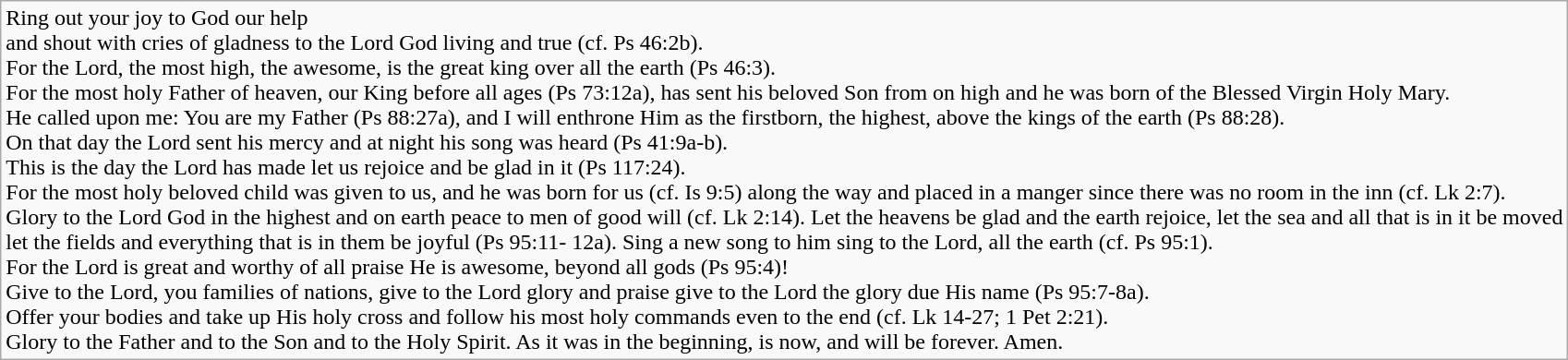<table class="wikitable">
<tr>
<td>Ring out your joy to God our help<br>and shout with cries of gladness
to the Lord God living and true (cf. Ps 46:2b).<br>For the Lord, the most high,
the awesome, is the great king over all the earth (Ps 46:3).<br>For the most holy Father of heaven,
our King before all ages (Ps 73:12a),
has sent his beloved Son from on high
and he was born of the Blessed Virgin Holy Mary.<br>He called upon me: You are my Father (Ps 88:27a),
and I will enthrone Him as the firstborn, the highest,
above the kings of the earth (Ps 88:28).<br>On that day the Lord sent his mercy
and at night his song was heard (Ps 41:9a-b).<br>This is the day the Lord has made
let us rejoice and be glad in it (Ps 117:24).<br>For the most holy beloved child was given to us,
and he was born for us (cf. Is 9:5) along the way 
and placed in a manger since there was no room 
in the inn (cf. Lk 2:7).<br>Glory to the Lord God in the highest
and on earth peace to men of good will (cf. Lk 2:14).
Let the heavens be glad and the earth rejoice,
let the sea and all that is in it be moved<br>let the fields and everything that is in them
be joyful (Ps 95:11- 12a).
Sing a new song to him
sing to the Lord, all the earth (cf. Ps 95:1).<br>For the Lord is great and worthy of all praise
He is awesome, beyond all gods (Ps 95:4)!<br>Give to the Lord, you families of nations,
give to the Lord glory and praise
give to the Lord the glory due His name (Ps 95:7-8a).<br>Offer your bodies and take up His holy cross
and follow his most holy commands even to the end (cf. Lk 14-27; 1 Pet 2:21).<br>Glory to the Father and to the Son
and to the Holy Spirit.
As it was in the beginning, is now,
and will be forever. Amen.</td>
</tr>
</table>
